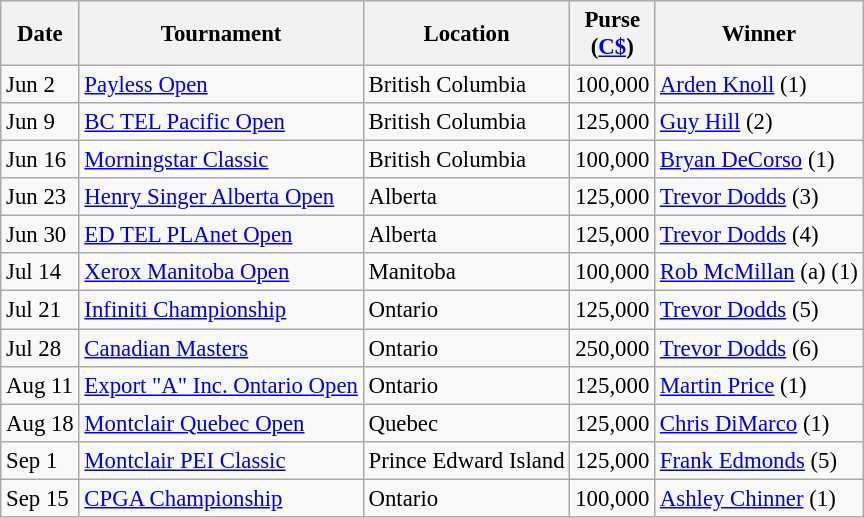<table class="wikitable" style="font-size:95%">
<tr>
<th>Date</th>
<th>Tournament</th>
<th>Location</th>
<th>Purse<br>(<a href='#'>C$</a>)</th>
<th>Winner</th>
</tr>
<tr>
<td>Jun 2</td>
<td><a href='#'>Payless Open</a></td>
<td>British Columbia</td>
<td align=right>100,000</td>
<td> <a href='#'>Arden Knoll</a> (1)</td>
</tr>
<tr>
<td>Jun 9</td>
<td><a href='#'>BC TEL Pacific Open</a></td>
<td>British Columbia</td>
<td align=right>125,000</td>
<td> <a href='#'>Guy Hill</a> (2)</td>
</tr>
<tr>
<td>Jun 16</td>
<td><a href='#'>Morningstar Classic</a></td>
<td>British Columbia</td>
<td align=right>100,000</td>
<td> <a href='#'>Bryan DeCorso</a> (1)</td>
</tr>
<tr>
<td>Jun 23</td>
<td><a href='#'>Henry Singer Alberta Open</a></td>
<td>Alberta</td>
<td align=right>125,000</td>
<td> <a href='#'>Trevor Dodds</a> (3)</td>
</tr>
<tr>
<td>Jun 30</td>
<td><a href='#'>ED TEL PLAnet Open</a></td>
<td>Alberta</td>
<td align=right>125,000</td>
<td> <a href='#'>Trevor Dodds</a> (4)</td>
</tr>
<tr>
<td>Jul 14</td>
<td><a href='#'>Xerox Manitoba Open</a></td>
<td>Manitoba</td>
<td align=right>100,000</td>
<td> <a href='#'>Rob McMillan</a> (a) (1)</td>
</tr>
<tr>
<td>Jul 21</td>
<td><a href='#'>Infiniti Championship</a></td>
<td>Ontario</td>
<td align=right>125,000</td>
<td> <a href='#'>Trevor Dodds</a> (5)</td>
</tr>
<tr>
<td>Jul 28</td>
<td><a href='#'>Canadian Masters</a></td>
<td>Ontario</td>
<td align=right>250,000</td>
<td> <a href='#'>Trevor Dodds</a> (6)</td>
</tr>
<tr>
<td>Aug 11</td>
<td><a href='#'>Export "A" Inc. Ontario Open</a></td>
<td>Ontario</td>
<td align=right>125,000</td>
<td> <a href='#'>Martin Price</a> (1)</td>
</tr>
<tr>
<td>Aug 18</td>
<td><a href='#'>Montclair Quebec Open</a></td>
<td>Quebec</td>
<td align=right>125,000</td>
<td> <a href='#'>Chris DiMarco</a> (1)</td>
</tr>
<tr>
<td>Sep 1</td>
<td><a href='#'>Montclair PEI Classic</a></td>
<td>Prince Edward Island</td>
<td align=right>125,000</td>
<td> <a href='#'>Frank Edmonds</a> (5)</td>
</tr>
<tr>
<td>Sep 15</td>
<td><a href='#'>CPGA Championship</a></td>
<td>Ontario</td>
<td align=right>100,000</td>
<td> <a href='#'>Ashley Chinner</a> (1)</td>
</tr>
</table>
